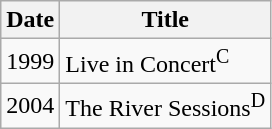<table class="wikitable" style="text-align:center;">
<tr>
<th>Date</th>
<th>Title</th>
</tr>
<tr>
<td>1999</td>
<td align="left">Live in Concert<sup>C</sup></td>
</tr>
<tr>
<td>2004</td>
<td align="left">The River Sessions<sup>D</sup></td>
</tr>
</table>
